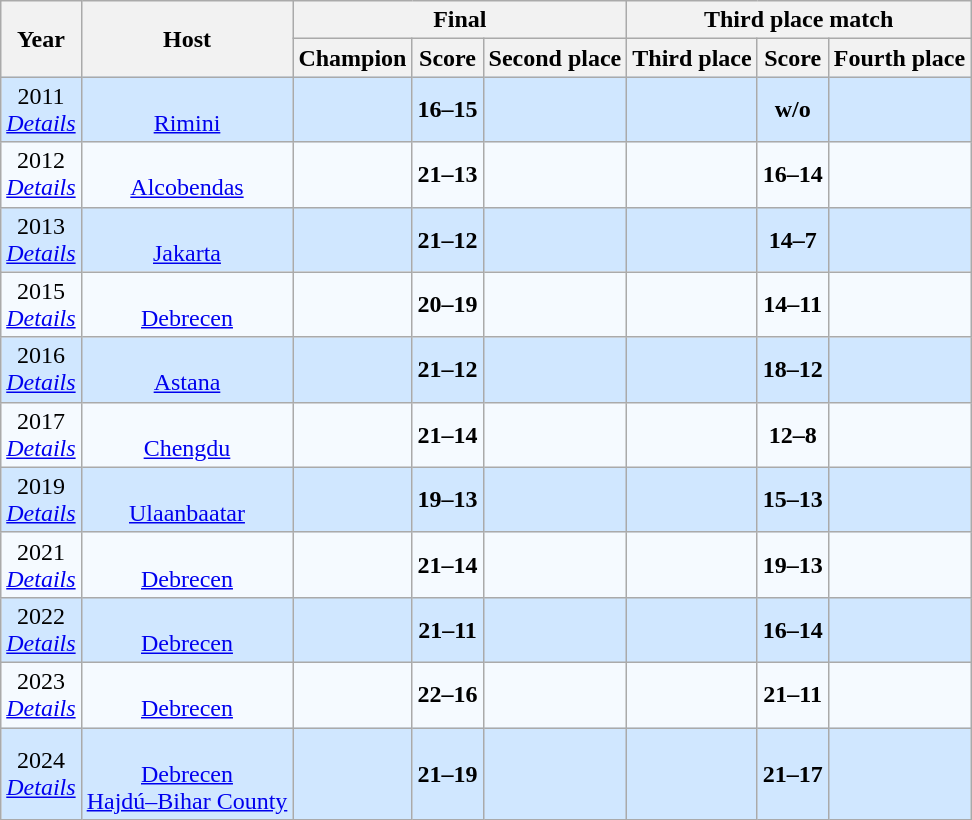<table class="wikitable" style="text-align: center;">
<tr>
<th rowspan=2>Year</th>
<th rowspan=2>Host</th>
<th colspan=3>Final</th>
<th colspan=3>Third place match</th>
</tr>
<tr>
<th>Champion</th>
<th>Score</th>
<th>Second place</th>
<th>Third place</th>
<th>Score</th>
<th>Fourth place</th>
</tr>
<tr bgcolor=#D0E7FF>
<td>2011<br><em><a href='#'>Details</a></em></td>
<td><br><a href='#'>Rimini</a></td>
<td><strong></strong></td>
<td><strong>16–15</strong></td>
<td></td>
<td></td>
<td><strong>w/o</strong></td>
<td></td>
</tr>
<tr bgcolor=#F5FAFF>
<td>2012<br><em><a href='#'>Details</a></em></td>
<td><br><a href='#'>Alcobendas</a></td>
<td><strong></strong></td>
<td><strong>21–13</strong></td>
<td></td>
<td></td>
<td><strong>16–14</strong></td>
<td></td>
</tr>
<tr bgcolor=#D0E7FF>
<td>2013<br><em><a href='#'>Details</a></em></td>
<td><br><a href='#'>Jakarta</a></td>
<td><strong></strong></td>
<td><strong>21–12</strong></td>
<td></td>
<td></td>
<td><strong>14–7</strong></td>
<td></td>
</tr>
<tr bgcolor=#F5FAFF>
<td>2015<br><em><a href='#'>Details</a></em></td>
<td><br><a href='#'>Debrecen</a></td>
<td><strong></strong></td>
<td><strong>20–19</strong></td>
<td></td>
<td></td>
<td><strong>14–11</strong></td>
<td></td>
</tr>
<tr bgcolor=#D0E7FF>
<td>2016<br><em><a href='#'>Details</a></em></td>
<td><br><a href='#'>Astana</a></td>
<td><strong></strong></td>
<td><strong>21–12</strong></td>
<td></td>
<td></td>
<td><strong>18–12</strong></td>
<td></td>
</tr>
<tr bgcolor=#F5FAFF>
<td>2017<br><em><a href='#'>Details</a></em></td>
<td><br><a href='#'>Chengdu</a></td>
<td><strong></strong></td>
<td><strong>21–14</strong></td>
<td></td>
<td></td>
<td><strong>12–8</strong></td>
<td></td>
</tr>
<tr bgcolor=#D0E7FF>
<td>2019<br><em><a href='#'>Details</a></em></td>
<td><br><a href='#'>Ulaanbaatar</a></td>
<td><strong></strong></td>
<td><strong>19–13</strong></td>
<td></td>
<td></td>
<td><strong>15–13</strong></td>
<td></td>
</tr>
<tr bgcolor=#F5FAFF>
<td>2021<br><em><a href='#'>Details</a></em></td>
<td><br><a href='#'>Debrecen</a></td>
<td><strong></strong></td>
<td><strong>21–14</strong></td>
<td></td>
<td></td>
<td><strong>19–13</strong></td>
<td></td>
</tr>
<tr bgcolor=#D0E7FF>
<td>2022<br><em><a href='#'>Details</a></em></td>
<td><br><a href='#'>Debrecen</a></td>
<td><strong></strong></td>
<td><strong>21–11</strong></td>
<td></td>
<td></td>
<td><strong>16–14</strong></td>
<td></td>
</tr>
<tr bgcolor=#F5FAFF>
<td>2023<br><em><a href='#'>Details</a></em></td>
<td><br><a href='#'>Debrecen</a></td>
<td><strong></strong></td>
<td><strong>22–16</strong></td>
<td></td>
<td></td>
<td><strong>21–11</strong></td>
<td></td>
</tr>
<tr bgcolor=#D0E7FF>
<td>2024<br><em><a href='#'>Details</a></em></td>
<td><br><a href='#'>Debrecen</a><br><a href='#'>Hajdú–Bihar County</a></td>
<td><strong></strong></td>
<td><strong>21–19</strong></td>
<td></td>
<td></td>
<td><strong>21–17</strong></td>
<td></td>
</tr>
</table>
